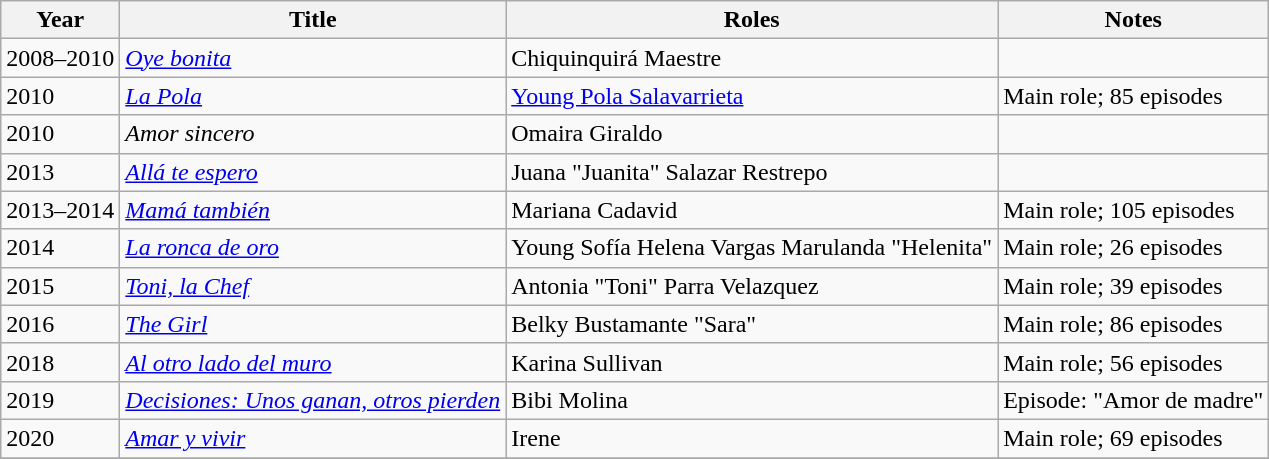<table class="wikitable sortable">
<tr>
<th>Year</th>
<th>Title</th>
<th>Roles</th>
<th>Notes</th>
</tr>
<tr>
<td>2008–2010</td>
<td><em><a href='#'>Oye bonita</a></em></td>
<td>Chiquinquirá Maestre</td>
<td></td>
</tr>
<tr>
<td>2010</td>
<td><em><a href='#'>La Pola</a></em></td>
<td><a href='#'>Young Pola Salavarrieta</a></td>
<td>Main role; 85 episodes</td>
</tr>
<tr>
<td>2010</td>
<td><em>Amor sincero</em></td>
<td>Omaira Giraldo</td>
<td></td>
</tr>
<tr>
<td>2013</td>
<td><em><a href='#'>Allá te espero</a></em></td>
<td>Juana "Juanita" Salazar Restrepo</td>
<td></td>
</tr>
<tr>
<td>2013–2014</td>
<td><em><a href='#'>Mamá también</a></em></td>
<td>Mariana Cadavid</td>
<td>Main role; 105 episodes</td>
</tr>
<tr>
<td>2014</td>
<td><em><a href='#'>La ronca de oro</a></em></td>
<td>Young Sofía Helena Vargas Marulanda "Helenita"</td>
<td>Main role; 26 episodes</td>
</tr>
<tr>
<td>2015</td>
<td><em><a href='#'>Toni, la Chef</a></em></td>
<td>Antonia "Toni" Parra Velazquez</td>
<td>Main role; 39 episodes</td>
</tr>
<tr>
<td>2016</td>
<td><em><a href='#'>The Girl</a></em></td>
<td>Belky Bustamante "Sara"</td>
<td>Main role; 86 episodes</td>
</tr>
<tr>
<td>2018</td>
<td><em><a href='#'>Al otro lado del muro</a></em></td>
<td>Karina Sullivan</td>
<td>Main role; 56 episodes</td>
</tr>
<tr>
<td>2019</td>
<td><em><a href='#'>Decisiones: Unos ganan, otros pierden</a></em></td>
<td>Bibi Molina</td>
<td>Episode: "Amor de madre"</td>
</tr>
<tr>
<td>2020</td>
<td><em><a href='#'>Amar y vivir</a></em></td>
<td>Irene</td>
<td>Main role; 69 episodes</td>
</tr>
<tr>
</tr>
</table>
